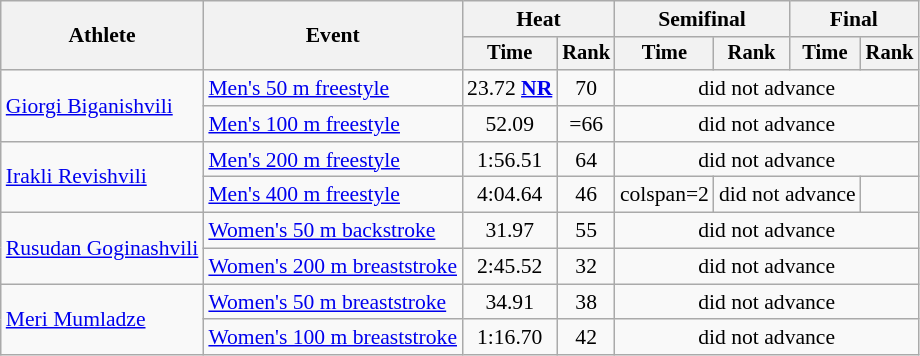<table class=wikitable style="font-size:90%">
<tr>
<th rowspan="2">Athlete</th>
<th rowspan="2">Event</th>
<th colspan="2">Heat</th>
<th colspan="2">Semifinal</th>
<th colspan="2">Final</th>
</tr>
<tr style="font-size:95%">
<th>Time</th>
<th>Rank</th>
<th>Time</th>
<th>Rank</th>
<th>Time</th>
<th>Rank</th>
</tr>
<tr align=center>
<td align=left rowspan=2><a href='#'>Giorgi Biganishvili</a></td>
<td align=left><a href='#'>Men's 50 m freestyle</a></td>
<td>23.72 <strong><a href='#'>NR</a></strong></td>
<td>70</td>
<td colspan=4>did not advance</td>
</tr>
<tr align=center>
<td align=left><a href='#'>Men's 100 m freestyle</a></td>
<td>52.09</td>
<td>=66</td>
<td colspan=4>did not advance</td>
</tr>
<tr align=center>
<td align=left rowspan=2><a href='#'>Irakli Revishvili</a></td>
<td align=left><a href='#'>Men's 200 m freestyle</a></td>
<td>1:56.51</td>
<td>64</td>
<td colspan=4>did not advance</td>
</tr>
<tr align=center>
<td align=left><a href='#'>Men's 400 m freestyle</a></td>
<td>4:04.64</td>
<td>46</td>
<td>colspan=2 </td>
<td colspan=2>did not advance</td>
</tr>
<tr align=center>
<td align=left rowspan=2><a href='#'>Rusudan Goginashvili</a></td>
<td align=left><a href='#'>Women's 50 m backstroke</a></td>
<td>31.97</td>
<td>55</td>
<td colspan=4>did not advance</td>
</tr>
<tr align=center>
<td align=left><a href='#'>Women's 200 m breaststroke</a></td>
<td>2:45.52</td>
<td>32</td>
<td colspan=4>did not advance</td>
</tr>
<tr align=center>
<td align=left rowspan=2><a href='#'>Meri Mumladze</a></td>
<td align=left><a href='#'>Women's 50 m breaststroke</a></td>
<td>34.91</td>
<td>38</td>
<td colspan=4>did not advance</td>
</tr>
<tr align=center>
<td align=left><a href='#'>Women's 100 m breaststroke</a></td>
<td>1:16.70</td>
<td>42</td>
<td colspan=4>did not advance</td>
</tr>
</table>
